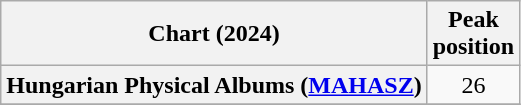<table class="wikitable sortable plainrowheaders">
<tr>
<th>Chart (2024)</th>
<th>Peak<br>position</th>
</tr>
<tr>
<th scope="row">Hungarian Physical Albums (<a href='#'>MAHASZ</a>)</th>
<td align="center">26</td>
</tr>
<tr>
</tr>
</table>
